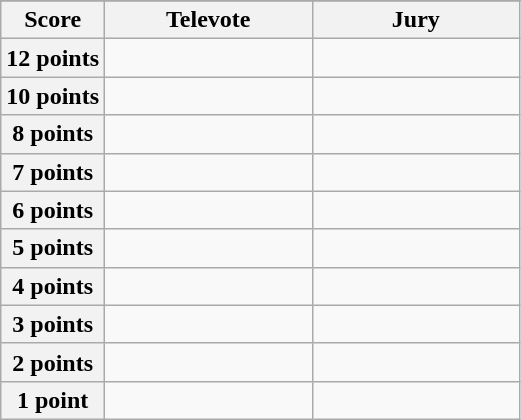<table class="wikitable">
<tr>
</tr>
<tr>
<th scope="col" width="20%">Score</th>
<th scope="col" width="40%">Televote</th>
<th scope="col" width="40%">Jury</th>
</tr>
<tr>
<th scope="row">12 points</th>
<td></td>
<td></td>
</tr>
<tr>
<th scope="row">10 points</th>
<td></td>
<td></td>
</tr>
<tr>
<th scope="row">8 points</th>
<td {{Unbulleted list></td>
<td></td>
</tr>
<tr>
<th scope="row">7 points</th>
<td></td>
<td></td>
</tr>
<tr>
<th scope="row">6 points</th>
<td></td>
<td></td>
</tr>
<tr>
<th scope="row">5 points</th>
<td></td>
<td></td>
</tr>
<tr>
<th scope="row">4 points</th>
<td></td>
<td></td>
</tr>
<tr>
<th scope="row">3 points</th>
<td></td>
<td></td>
</tr>
<tr>
<th scope="row">2 points</th>
<td></td>
<td></td>
</tr>
<tr>
<th scope="row">1 point</th>
<td></td>
<td></td>
</tr>
</table>
